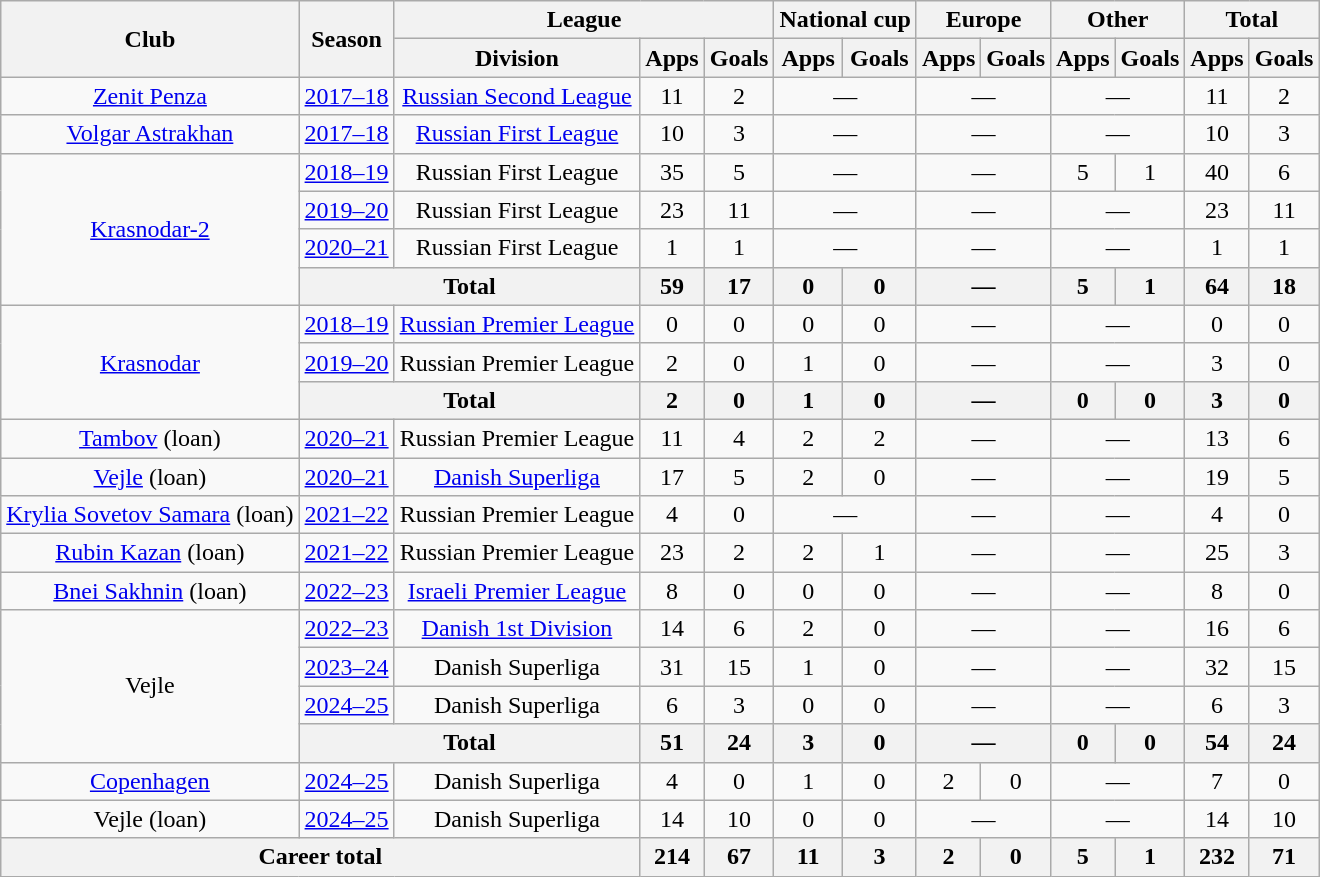<table class="wikitable" style="text-align:center">
<tr>
<th rowspan="2">Club</th>
<th rowspan="2">Season</th>
<th colspan="3">League</th>
<th colspan="2">National cup</th>
<th colspan="2">Europe</th>
<th colspan="2">Other</th>
<th colspan="2">Total</th>
</tr>
<tr>
<th>Division</th>
<th>Apps</th>
<th>Goals</th>
<th>Apps</th>
<th>Goals</th>
<th>Apps</th>
<th>Goals</th>
<th>Apps</th>
<th>Goals</th>
<th>Apps</th>
<th>Goals</th>
</tr>
<tr>
<td><a href='#'>Zenit Penza</a></td>
<td><a href='#'>2017–18</a></td>
<td><a href='#'>Russian Second League</a></td>
<td>11</td>
<td>2</td>
<td colspan="2">—</td>
<td colspan="2">—</td>
<td colspan="2">—</td>
<td>11</td>
<td>2</td>
</tr>
<tr>
<td><a href='#'>Volgar Astrakhan</a></td>
<td><a href='#'>2017–18</a></td>
<td><a href='#'>Russian First League</a></td>
<td>10</td>
<td>3</td>
<td colspan="2">—</td>
<td colspan="2">—</td>
<td colspan="2">—</td>
<td>10</td>
<td>3</td>
</tr>
<tr>
<td rowspan="4"><a href='#'>Krasnodar-2</a></td>
<td><a href='#'>2018–19</a></td>
<td>Russian First League</td>
<td>35</td>
<td>5</td>
<td colspan="2">—</td>
<td colspan="2">—</td>
<td>5</td>
<td>1</td>
<td>40</td>
<td>6</td>
</tr>
<tr>
<td><a href='#'>2019–20</a></td>
<td>Russian First League</td>
<td>23</td>
<td>11</td>
<td colspan="2">—</td>
<td colspan="2">—</td>
<td colspan="2">—</td>
<td>23</td>
<td>11</td>
</tr>
<tr>
<td><a href='#'>2020–21</a></td>
<td>Russian First League</td>
<td>1</td>
<td>1</td>
<td colspan="2">—</td>
<td colspan="2">—</td>
<td colspan="2">—</td>
<td>1</td>
<td>1</td>
</tr>
<tr>
<th colspan="2">Total</th>
<th>59</th>
<th>17</th>
<th>0</th>
<th>0</th>
<th colspan="2">—</th>
<th>5</th>
<th>1</th>
<th>64</th>
<th>18</th>
</tr>
<tr>
<td rowspan="3"><a href='#'>Krasnodar</a></td>
<td><a href='#'>2018–19</a></td>
<td><a href='#'>Russian Premier League</a></td>
<td>0</td>
<td>0</td>
<td>0</td>
<td>0</td>
<td colspan="2">—</td>
<td colspan="2">—</td>
<td>0</td>
<td>0</td>
</tr>
<tr>
<td><a href='#'>2019–20</a></td>
<td>Russian Premier League</td>
<td>2</td>
<td>0</td>
<td>1</td>
<td>0</td>
<td colspan="2">—</td>
<td colspan="2">—</td>
<td>3</td>
<td>0</td>
</tr>
<tr>
<th colspan="2">Total</th>
<th>2</th>
<th>0</th>
<th>1</th>
<th>0</th>
<th colspan="2">—</th>
<th>0</th>
<th>0</th>
<th>3</th>
<th>0</th>
</tr>
<tr>
<td><a href='#'>Tambov</a> (loan)</td>
<td><a href='#'>2020–21</a></td>
<td>Russian Premier League</td>
<td>11</td>
<td>4</td>
<td>2</td>
<td>2</td>
<td colspan="2">—</td>
<td colspan="2">—</td>
<td>13</td>
<td>6</td>
</tr>
<tr>
<td><a href='#'>Vejle</a> (loan)</td>
<td><a href='#'>2020–21</a></td>
<td><a href='#'>Danish Superliga</a></td>
<td>17</td>
<td>5</td>
<td>2</td>
<td>0</td>
<td colspan="2">—</td>
<td colspan="2">—</td>
<td>19</td>
<td>5</td>
</tr>
<tr>
<td><a href='#'>Krylia Sovetov Samara</a> (loan)</td>
<td><a href='#'>2021–22</a></td>
<td>Russian Premier League</td>
<td>4</td>
<td>0</td>
<td colspan="2">—</td>
<td colspan="2">—</td>
<td colspan="2">—</td>
<td>4</td>
<td>0</td>
</tr>
<tr>
<td><a href='#'>Rubin Kazan</a> (loan)</td>
<td><a href='#'>2021–22</a></td>
<td>Russian Premier League</td>
<td>23</td>
<td>2</td>
<td>2</td>
<td>1</td>
<td colspan="2">—</td>
<td colspan="2">—</td>
<td>25</td>
<td>3</td>
</tr>
<tr>
<td><a href='#'>Bnei Sakhnin</a> (loan)</td>
<td><a href='#'>2022–23</a></td>
<td><a href='#'>Israeli Premier League</a></td>
<td>8</td>
<td>0</td>
<td>0</td>
<td>0</td>
<td colspan="2">—</td>
<td colspan="2">—</td>
<td>8</td>
<td>0</td>
</tr>
<tr>
<td rowspan="4">Vejle</td>
<td><a href='#'>2022–23</a></td>
<td><a href='#'>Danish 1st Division</a></td>
<td>14</td>
<td>6</td>
<td>2</td>
<td>0</td>
<td colspan="2">—</td>
<td colspan="2">—</td>
<td>16</td>
<td>6</td>
</tr>
<tr>
<td><a href='#'>2023–24</a></td>
<td>Danish Superliga</td>
<td>31</td>
<td>15</td>
<td>1</td>
<td>0</td>
<td colspan="2">—</td>
<td colspan="2">—</td>
<td>32</td>
<td>15</td>
</tr>
<tr>
<td><a href='#'>2024–25</a></td>
<td>Danish Superliga</td>
<td>6</td>
<td>3</td>
<td>0</td>
<td>0</td>
<td colspan="2">—</td>
<td colspan="2">—</td>
<td>6</td>
<td>3</td>
</tr>
<tr>
<th colspan="2">Total</th>
<th>51</th>
<th>24</th>
<th>3</th>
<th>0</th>
<th colspan="2">—</th>
<th>0</th>
<th>0</th>
<th>54</th>
<th>24</th>
</tr>
<tr>
<td><a href='#'>Copenhagen</a></td>
<td><a href='#'>2024–25</a></td>
<td>Danish Superliga</td>
<td>4</td>
<td>0</td>
<td>1</td>
<td>0</td>
<td>2</td>
<td>0</td>
<td colspan="2">—</td>
<td>7</td>
<td>0</td>
</tr>
<tr>
<td>Vejle (loan)</td>
<td><a href='#'>2024–25</a></td>
<td>Danish Superliga</td>
<td>14</td>
<td>10</td>
<td>0</td>
<td>0</td>
<td colspan="2">—</td>
<td colspan="2">—</td>
<td>14</td>
<td>10</td>
</tr>
<tr>
<th colspan="3">Career total</th>
<th>214</th>
<th>67</th>
<th>11</th>
<th>3</th>
<th>2</th>
<th>0</th>
<th>5</th>
<th>1</th>
<th>232</th>
<th>71</th>
</tr>
</table>
